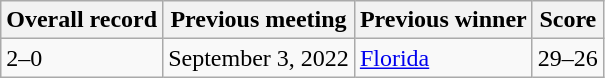<table class="wikitable">
<tr>
<th>Overall record</th>
<th>Previous meeting</th>
<th>Previous winner</th>
<th>Score</th>
</tr>
<tr>
<td>2–0</td>
<td>September 3, 2022</td>
<td><a href='#'>Florida</a></td>
<td>29–26</td>
</tr>
</table>
